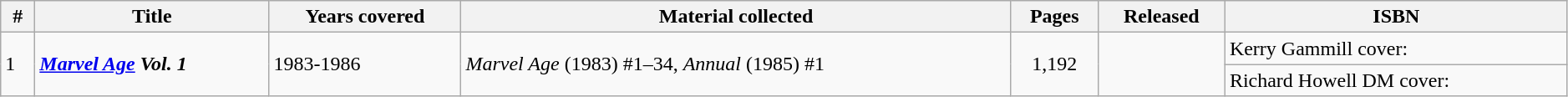<table class="wikitable sortable" width="99%">
<tr>
<th class="unsortable" width="20px">#</th>
<th>Title</th>
<th>Years covered</th>
<th class="unsortable">Material collected</th>
<th>Pages</th>
<th>Released</th>
<th class="unsortable">ISBN</th>
</tr>
<tr>
<td rowspan=2>1</td>
<td rowspan=2><strong><em><a href='#'>Marvel Age</a> Vol. 1</em></strong></td>
<td rowspan=2>1983-1986</td>
<td rowspan=2><em>Marvel Age</em> (1983) #1–34, <em>Annual</em> (1985) #1</td>
<td rowspan=2 style="text-align: center;">1,192</td>
<td rowspan=2></td>
<td>Kerry Gammill cover: </td>
</tr>
<tr>
<td>Richard Howell DM cover: </td>
</tr>
</table>
